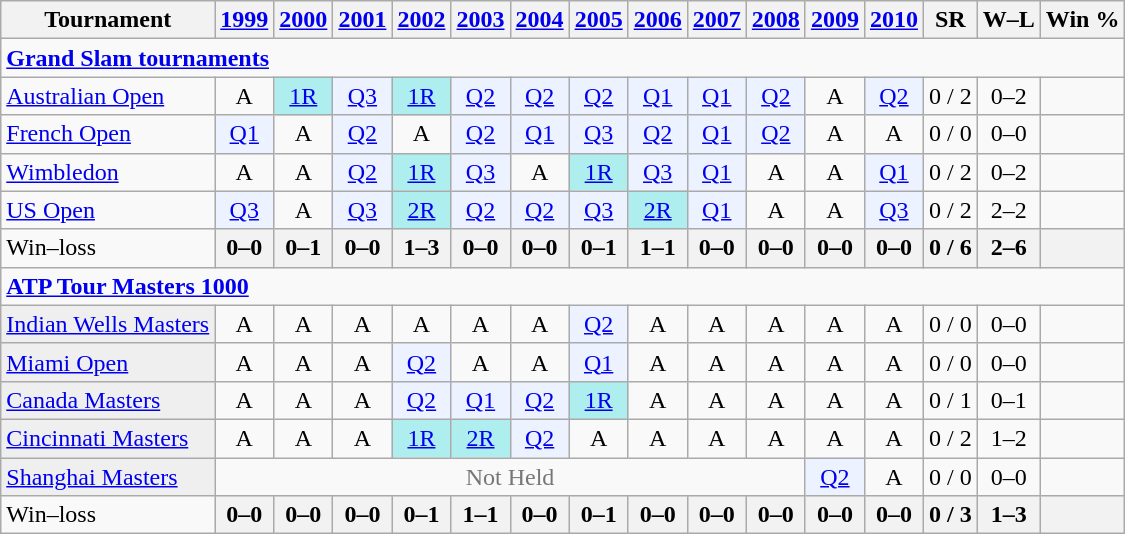<table class=wikitable style=text-align:center>
<tr>
<th>Tournament</th>
<th><a href='#'>1999</a></th>
<th><a href='#'>2000</a></th>
<th><a href='#'>2001</a></th>
<th><a href='#'>2002</a></th>
<th><a href='#'>2003</a></th>
<th><a href='#'>2004</a></th>
<th><a href='#'>2005</a></th>
<th><a href='#'>2006</a></th>
<th><a href='#'>2007</a></th>
<th><a href='#'>2008</a></th>
<th><a href='#'>2009</a></th>
<th><a href='#'>2010</a></th>
<th>SR</th>
<th>W–L</th>
<th>Win %</th>
</tr>
<tr>
<td colspan=25 style=text-align:left><a href='#'><strong>Grand Slam tournaments</strong></a></td>
</tr>
<tr>
<td align=left><a href='#'>Australian Open</a></td>
<td>A</td>
<td bgcolor=afeeee><a href='#'>1R</a></td>
<td bgcolor=ecf2ff><a href='#'>Q3</a></td>
<td bgcolor=afeeee><a href='#'>1R</a></td>
<td bgcolor=ecf2ff><a href='#'>Q2</a></td>
<td bgcolor=ecf2ff><a href='#'>Q2</a></td>
<td bgcolor=ecf2ff><a href='#'>Q2</a></td>
<td bgcolor=ecf2ff><a href='#'>Q1</a></td>
<td bgcolor=ecf2ff><a href='#'>Q1</a></td>
<td bgcolor=ecf2ff><a href='#'>Q2</a></td>
<td>A</td>
<td bgcolor=ecf2ff><a href='#'>Q2</a></td>
<td>0 / 2</td>
<td>0–2</td>
<td></td>
</tr>
<tr>
<td align=left><a href='#'>French Open</a></td>
<td bgcolor=ecf2ff><a href='#'>Q1</a></td>
<td>A</td>
<td bgcolor=ecf2ff><a href='#'>Q2</a></td>
<td>A</td>
<td bgcolor=ecf2ff><a href='#'>Q2</a></td>
<td bgcolor=ecf2ff><a href='#'>Q1</a></td>
<td bgcolor=ecf2ff><a href='#'>Q3</a></td>
<td bgcolor=ecf2ff><a href='#'>Q2</a></td>
<td bgcolor=ecf2ff><a href='#'>Q1</a></td>
<td bgcolor=ecf2ff><a href='#'>Q2</a></td>
<td>A</td>
<td>A</td>
<td>0 / 0</td>
<td>0–0</td>
<td></td>
</tr>
<tr>
<td align=left><a href='#'>Wimbledon</a></td>
<td>A</td>
<td>A</td>
<td bgcolor=ecf2ff><a href='#'>Q2</a></td>
<td bgcolor=afeeee><a href='#'>1R</a></td>
<td bgcolor=ecf2ff><a href='#'>Q3</a></td>
<td>A</td>
<td bgcolor=afeeee><a href='#'>1R</a></td>
<td bgcolor=ecf2ff><a href='#'>Q3</a></td>
<td bgcolor=ecf2ff><a href='#'>Q1</a></td>
<td>A</td>
<td>A</td>
<td bgcolor=ecf2ff><a href='#'>Q1</a></td>
<td>0 / 2</td>
<td>0–2</td>
<td></td>
</tr>
<tr>
<td align=left><a href='#'>US Open</a></td>
<td bgcolor=ecf2ff><a href='#'>Q3</a></td>
<td>A</td>
<td bgcolor=ecf2ff><a href='#'>Q3</a></td>
<td bgcolor=afeeee><a href='#'>2R</a></td>
<td bgcolor=ecf2ff><a href='#'>Q2</a></td>
<td bgcolor=ecf2ff><a href='#'>Q2</a></td>
<td bgcolor=ecf2ff><a href='#'>Q3</a></td>
<td bgcolor=afeeee><a href='#'>2R</a></td>
<td bgcolor=ecf2ff><a href='#'>Q1</a></td>
<td>A</td>
<td>A</td>
<td bgcolor=ecf2ff><a href='#'>Q3</a></td>
<td>0 / 2</td>
<td>2–2</td>
<td></td>
</tr>
<tr>
<td style=text-align:left>Win–loss</td>
<th>0–0</th>
<th>0–1</th>
<th>0–0</th>
<th>1–3</th>
<th>0–0</th>
<th>0–0</th>
<th>0–1</th>
<th>1–1</th>
<th>0–0</th>
<th>0–0</th>
<th>0–0</th>
<th>0–0</th>
<th>0 / 6</th>
<th>2–6</th>
<th></th>
</tr>
<tr>
<td colspan=25 style=text-align:left><strong><a href='#'>ATP Tour Masters 1000</a></strong></td>
</tr>
<tr>
<td bgcolor=efefef align=left><a href='#'>Indian Wells Masters</a></td>
<td>A</td>
<td>A</td>
<td>A</td>
<td>A</td>
<td>A</td>
<td>A</td>
<td bgcolor=ecf2ff><a href='#'>Q2</a></td>
<td>A</td>
<td>A</td>
<td>A</td>
<td>A</td>
<td>A</td>
<td>0 / 0</td>
<td>0–0</td>
<td></td>
</tr>
<tr>
<td bgcolor=efefef align=left><a href='#'>Miami Open</a></td>
<td>A</td>
<td>A</td>
<td>A</td>
<td bgcolor=ecf2ff><a href='#'>Q2</a></td>
<td>A</td>
<td>A</td>
<td bgcolor=ecf2ff><a href='#'>Q1</a></td>
<td>A</td>
<td>A</td>
<td>A</td>
<td>A</td>
<td>A</td>
<td>0 / 0</td>
<td>0–0</td>
<td></td>
</tr>
<tr>
<td bgcolor=efefef align=left><a href='#'>Canada Masters</a></td>
<td>A</td>
<td>A</td>
<td>A</td>
<td bgcolor=ecf2ff><a href='#'>Q2</a></td>
<td bgcolor=ecf2ff><a href='#'>Q1</a></td>
<td bgcolor=ecf2ff><a href='#'>Q2</a></td>
<td bgcolor=afeeee><a href='#'>1R</a></td>
<td>A</td>
<td>A</td>
<td>A</td>
<td>A</td>
<td>A</td>
<td>0 / 1</td>
<td>0–1</td>
<td></td>
</tr>
<tr>
<td bgcolor=efefef align=left><a href='#'>Cincinnati Masters</a></td>
<td>A</td>
<td>A</td>
<td>A</td>
<td bgcolor=afeeee><a href='#'>1R</a></td>
<td bgcolor=afeeee><a href='#'>2R</a></td>
<td bgcolor=ecf2ff><a href='#'>Q2</a></td>
<td>A</td>
<td>A</td>
<td>A</td>
<td>A</td>
<td>A</td>
<td>A</td>
<td>0 / 2</td>
<td>1–2</td>
<td></td>
</tr>
<tr>
<td bgcolor=efefef align=left><a href='#'>Shanghai Masters</a></td>
<td colspan=10 style=color:#767676>Not Held</td>
<td bgcolor=ecf2ff><a href='#'>Q2</a></td>
<td>A</td>
<td>0 / 0</td>
<td>0–0</td>
<td></td>
</tr>
<tr>
<td style=text-align:left>Win–loss</td>
<th>0–0</th>
<th>0–0</th>
<th>0–0</th>
<th>0–1</th>
<th>1–1</th>
<th>0–0</th>
<th>0–1</th>
<th>0–0</th>
<th>0–0</th>
<th>0–0</th>
<th>0–0</th>
<th>0–0</th>
<th>0 / 3</th>
<th>1–3</th>
<th></th>
</tr>
</table>
